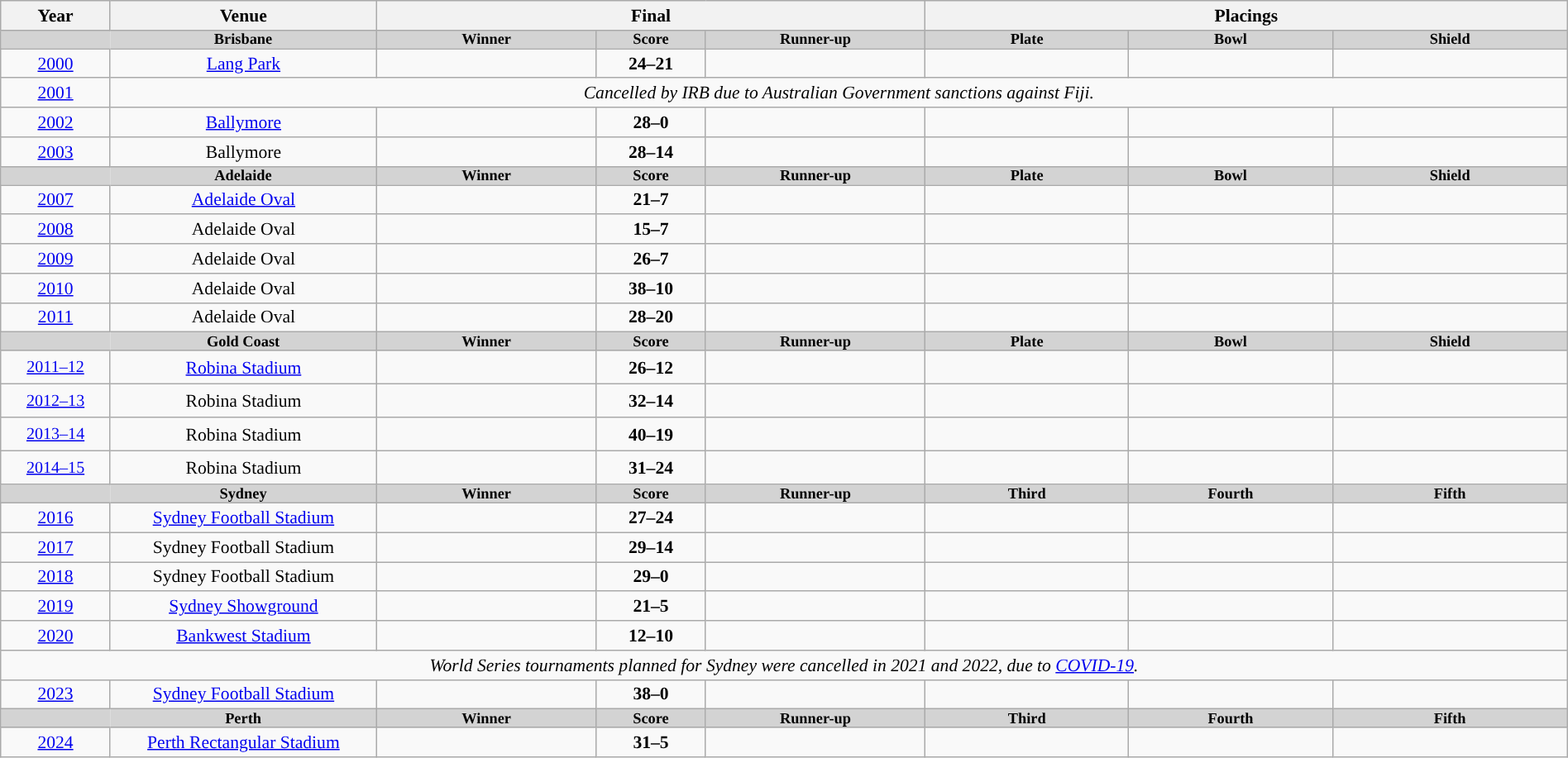<table class="wikitable" style="font-size:90%; width: 100%; text-align: center;">
<tr>
<th>Year</th>
<th>Venue</th>
<th colspan=3>Final</th>
<th colspan=3>Placings</th>
</tr>
<tr bgcolor=lightgrey style="line-height:9px; font-size:85%; padding:0px;">
<td style="width:7%; border-right:0;"></td>
<td style="border-left:0;"><strong>Brisbane</strong></td>
<td style="width:14%; font-weight:bold;">Winner</td>
<td style="width:7%; font-weight:bold;">Score</td>
<td style="width:14%; font-weight:bold;">Runner-up</td>
<td style="width:13%; font-weight:bold;">Plate</td>
<td style="width:13%; font-weight:bold;">Bowl</td>
<td style="width:15%; font-weight:bold;">Shield</td>
</tr>
<tr>
<td><a href='#'>2000</a></td>
<td><a href='#'>Lang Park</a></td>
<td><strong></strong></td>
<td><strong>24–21</strong></td>
<td></td>
<td></td>
<td></td>
<td></td>
</tr>
<tr>
<td><a href='#'>2001</a></td>
<td colspan="7"><em>Cancelled by IRB due to Australian Government sanctions against Fiji.</em></td>
</tr>
<tr>
<td><a href='#'>2002</a></td>
<td><a href='#'>Ballymore</a></td>
<td><strong></strong></td>
<td><strong>28–0</strong></td>
<td></td>
<td></td>
<td></td>
<td></td>
</tr>
<tr>
<td><a href='#'>2003</a></td>
<td>Ballymore</td>
<td><strong></strong></td>
<td><strong>28–14</strong></td>
<td></td>
<td></td>
<td></td>
<td></td>
</tr>
<tr bgcolor=lightgrey style="line-height:9px; font-size:85%; padding:0px;">
<td style="border-right:0px;"></td>
<td style="border-left:0px;"><strong>Adelaide</strong></td>
<td><strong>Winner</strong></td>
<td><strong>Score</strong></td>
<td><strong>Runner-up</strong></td>
<td><strong>Plate</strong></td>
<td><strong>Bowl</strong></td>
<td><strong>Shield</strong></td>
</tr>
<tr>
<td><a href='#'>2007</a></td>
<td><a href='#'>Adelaide Oval</a></td>
<td><strong></strong></td>
<td><strong>21–7</strong></td>
<td></td>
<td></td>
<td></td>
<td></td>
</tr>
<tr>
<td><a href='#'>2008</a></td>
<td>Adelaide Oval</td>
<td><strong></strong></td>
<td><strong>15–7</strong></td>
<td></td>
<td></td>
<td></td>
<td></td>
</tr>
<tr>
<td><a href='#'>2009</a></td>
<td>Adelaide Oval</td>
<td><strong></strong></td>
<td><strong>26–7</strong></td>
<td></td>
<td></td>
<td></td>
<td></td>
</tr>
<tr>
<td><a href='#'>2010</a></td>
<td>Adelaide Oval</td>
<td><strong></strong></td>
<td><strong>38–10</strong></td>
<td></td>
<td></td>
<td></td>
<td></td>
</tr>
<tr>
<td><a href='#'>2011</a></td>
<td>Adelaide Oval</td>
<td><strong></strong></td>
<td><strong>28–20</strong></td>
<td></td>
<td></td>
<td></td>
<td></td>
</tr>
<tr bgcolor=lightgrey style="line-height:9px; font-size:85%; padding:0px;">
<td style="border-right:0px;"></td>
<td style="border-left:0px;"><strong>Gold Coast</strong></td>
<td><strong>Winner</strong></td>
<td><strong>Score</strong></td>
<td><strong>Runner-up</strong></td>
<td><strong>Plate</strong></td>
<td><strong>Bowl</strong></td>
<td><strong>Shield</strong></td>
</tr>
<tr>
<td style="padding:5px 0px; font-size:93%;"><a href='#'>2011–12</a></td>
<td><a href='#'>Robina Stadium</a></td>
<td><strong></strong></td>
<td><strong>26–12</strong></td>
<td></td>
<td></td>
<td></td>
<td style="padding:5px 2px; font-size:97%;"></td>
</tr>
<tr>
<td style="padding:5px 2px; font-size:93%;"><a href='#'>2012–13</a></td>
<td>Robina Stadium</td>
<td><strong></strong></td>
<td><strong>32–14</strong></td>
<td></td>
<td></td>
<td></td>
<td></td>
</tr>
<tr>
<td style="padding:5px 2px; font-size:93%;"><a href='#'>2013–14</a></td>
<td>Robina Stadium</td>
<td><strong></strong></td>
<td><strong>40–19</strong></td>
<td></td>
<td></td>
<td></td>
<td></td>
</tr>
<tr>
<td style="padding:5px 2px; font-size:93%;"><a href='#'>2014–15</a></td>
<td>Robina Stadium</td>
<td><strong></strong></td>
<td><strong>31–24</strong></td>
<td></td>
<td></td>
<td></td>
<td></td>
</tr>
<tr bgcolor=lightgrey style="line-height:9px; font-size:85%; padding:0px;">
<td style="border-right:0px;"></td>
<td style="border-left:0px;"><strong>Sydney</strong></td>
<td><strong>Winner</strong></td>
<td><strong>Score</strong></td>
<td><strong>Runner-up</strong></td>
<td><strong>Third</strong></td>
<td><strong>Fourth</strong></td>
<td><strong>Fifth</strong></td>
</tr>
<tr>
<td><a href='#'>2016</a></td>
<td><a href='#'>Sydney Football Stadium</a></td>
<td><strong></strong></td>
<td><strong>27–24</strong></td>
<td></td>
<td></td>
<td></td>
<td></td>
</tr>
<tr>
<td><a href='#'>2017</a></td>
<td>Sydney Football Stadium</td>
<td><strong></strong></td>
<td><strong>29–14</strong></td>
<td></td>
<td></td>
<td></td>
<td></td>
</tr>
<tr>
<td><a href='#'>2018</a></td>
<td>Sydney Football Stadium</td>
<td><strong></strong></td>
<td><strong>29–0</strong></td>
<td></td>
<td></td>
<td></td>
<td></td>
</tr>
<tr>
<td><a href='#'>2019</a></td>
<td><a href='#'>Sydney Showground</a></td>
<td><strong></strong></td>
<td><strong>21–5</strong></td>
<td></td>
<td></td>
<td></td>
<td></td>
</tr>
<tr>
<td><a href='#'>2020</a></td>
<td><a href='#'>Bankwest Stadium</a></td>
<td><strong></strong></td>
<td><strong>12–10</strong></td>
<td></td>
<td></td>
<td></td>
<td></td>
</tr>
<tr>
<td colspan=100%><em>World Series tournaments planned for Sydney were cancelled in 2021 and 2022, due to <a href='#'>COVID-19</a>.</em></td>
</tr>
<tr>
<td><a href='#'>2023</a></td>
<td><a href='#'>Sydney Football Stadium</a></td>
<td><strong></strong></td>
<td><strong>38–0</strong></td>
<td></td>
<td></td>
<td></td>
<td></td>
</tr>
<tr bgcolor=lightgrey style="line-height:9px; font-size:85%; padding:0px;">
<td style="border-right:0px;"></td>
<td style="border-left:0px;"><strong>Perth</strong></td>
<td><strong>Winner</strong></td>
<td><strong>Score</strong></td>
<td><strong>Runner-up</strong></td>
<td><strong>Third</strong></td>
<td><strong>Fourth</strong></td>
<td><strong>Fifth</strong></td>
</tr>
<tr>
<td><a href='#'>2024</a></td>
<td><a href='#'>Perth Rectangular Stadium</a></td>
<td><strong></strong></td>
<td><strong>31–5</strong></td>
<td></td>
<td></td>
<td></td>
<td></td>
</tr>
</table>
